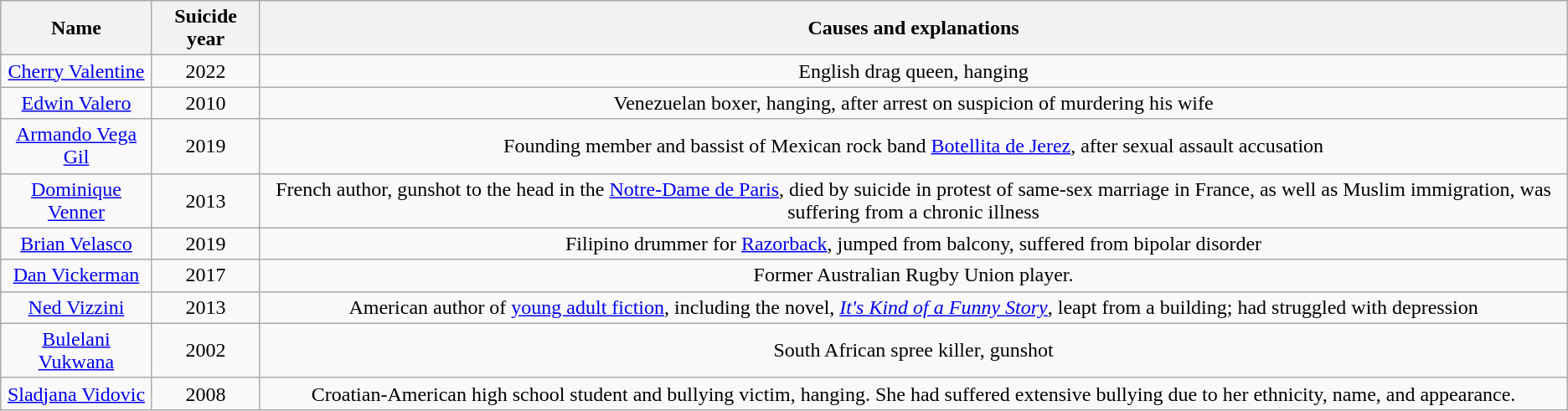<table class="wikitable sortable" style="text-align: center;">
<tr>
<th>Name</th>
<th>Suicide year</th>
<th>Causes and explanations</th>
</tr>
<tr>
<td><a href='#'>Cherry Valentine</a></td>
<td>2022</td>
<td>English drag queen, hanging</td>
</tr>
<tr>
<td><a href='#'>Edwin Valero</a></td>
<td>2010</td>
<td>Venezuelan boxer, hanging, after arrest on suspicion of murdering his wife</td>
</tr>
<tr>
<td><a href='#'>Armando Vega Gil</a></td>
<td>2019</td>
<td>Founding member and bassist of Mexican rock band <a href='#'>Botellita de Jerez</a>, after sexual assault accusation</td>
</tr>
<tr>
<td><a href='#'>Dominique Venner</a></td>
<td>2013</td>
<td>French author, gunshot to the head in the <a href='#'>Notre-Dame de Paris</a>, died by suicide in protest of same-sex marriage in France, as well as Muslim immigration, was suffering from a chronic illness</td>
</tr>
<tr>
<td><a href='#'>Brian Velasco</a></td>
<td>2019</td>
<td>Filipino drummer for <a href='#'>Razorback</a>, jumped from balcony, suffered from bipolar disorder</td>
</tr>
<tr>
<td><a href='#'>Dan Vickerman</a></td>
<td>2017</td>
<td>Former Australian Rugby Union player.</td>
</tr>
<tr>
<td><a href='#'>Ned Vizzini</a></td>
<td>2013</td>
<td>American author of <a href='#'>young adult fiction</a>, including the novel, <em><a href='#'>It's Kind of a Funny Story</a></em>, leapt from a building; had struggled with depression</td>
</tr>
<tr>
<td><a href='#'>Bulelani Vukwana</a></td>
<td>2002</td>
<td>South African spree killer, gunshot</td>
</tr>
<tr>
<td><a href='#'>Sladjana Vidovic</a></td>
<td>2008</td>
<td>Croatian-American high school student and bullying victim, hanging. She had suffered extensive bullying due to her ethnicity, name, and appearance.</td>
</tr>
</table>
